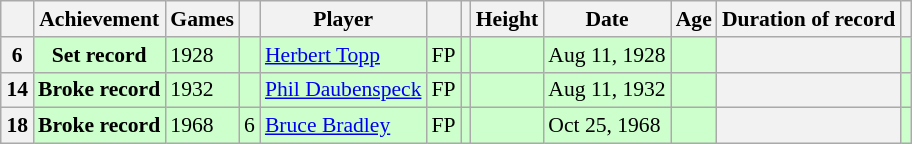<table class="wikitable" style="text-align: left; font-size: 90%; margin-left: 1em;">
<tr>
<th></th>
<th>Achievement</th>
<th>Games</th>
<th></th>
<th>Player</th>
<th></th>
<th></th>
<th>Height</th>
<th>Date</th>
<th>Age</th>
<th>Duration of record</th>
<th></th>
</tr>
<tr style="background: #cfc;">
<td style="background: #f2f2f2; text-align: center;"><strong>6</strong></td>
<td style="text-align: center;"><strong>Set record</strong></td>
<td>1928</td>
<td style="text-align: center;"></td>
<td><a href='#'>Herbert Topp</a></td>
<td style="text-align: center;">FP</td>
<td style="text-align: center;"></td>
<td></td>
<td>Aug 11, 1928</td>
<td style="text-align: center;"></td>
<td style="background: #f2f2f2;"></td>
<td></td>
</tr>
<tr style="background: #cfc;">
<td style="background: #f2f2f2; text-align: center;"><strong>14</strong></td>
<td style="text-align: center;"><strong>Broke record</strong></td>
<td>1932 </td>
<td style="text-align: center;"></td>
<td><a href='#'>Phil Daubenspeck</a></td>
<td style="text-align: center;">FP</td>
<td style="text-align: center;"></td>
<td></td>
<td>Aug 11, 1932</td>
<td style="text-align: center;"></td>
<td style="background: #f2f2f2;"></td>
<td></td>
</tr>
<tr style="background: #cfc;">
<td style="background: #f2f2f2; text-align: center;"><strong>18</strong></td>
<td style="text-align: center;"><strong>Broke record</strong></td>
<td>1968</td>
<td style="text-align: center;">6</td>
<td><a href='#'>Bruce Bradley</a></td>
<td style="text-align: center;">FP</td>
<td style="text-align: center;"></td>
<td></td>
<td>Oct 25, 1968</td>
<td style="text-align: center;"></td>
<td style="background: #f2f2f2;"></td>
<td></td>
</tr>
</table>
